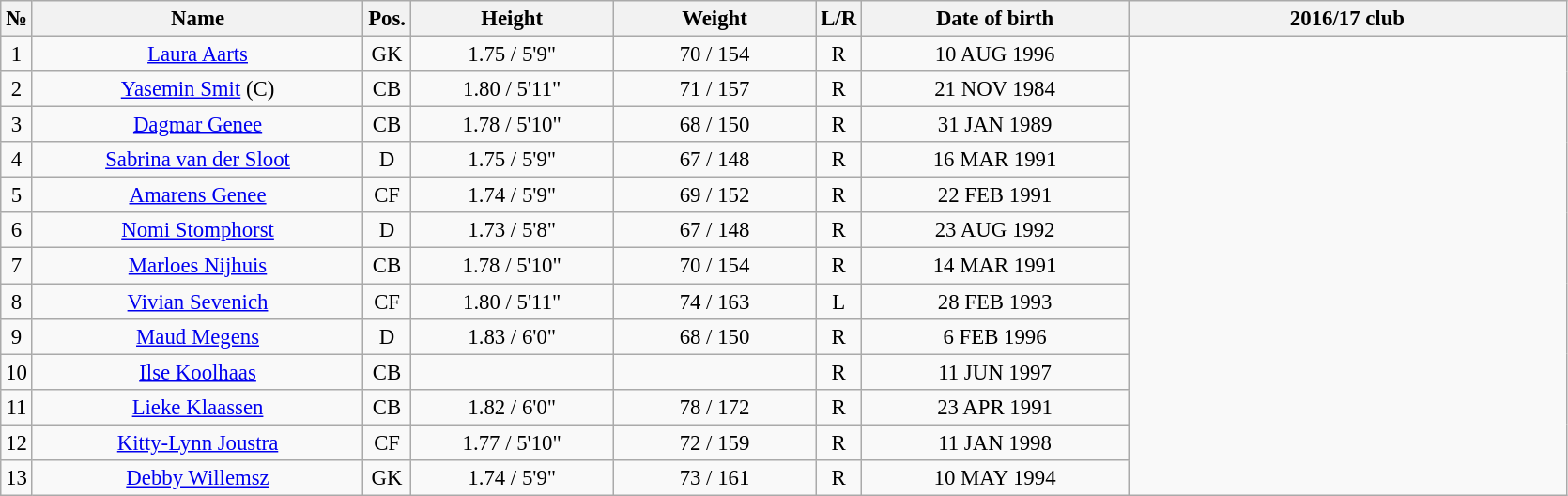<table class="wikitable sortable" style="font-size:95%; text-align:center;">
<tr>
<th>№</th>
<th style="width:15em">Name</th>
<th>Pos.</th>
<th style="width:9em">Height</th>
<th style="width:9em">Weight</th>
<th>L/R</th>
<th style="width:12em">Date of birth</th>
<th style="width:20em">2016/17 club</th>
</tr>
<tr>
<td>1</td>
<td><a href='#'>Laura Aarts</a></td>
<td>GK</td>
<td>1.75 / 5'9"</td>
<td>70 / 154</td>
<td>R</td>
<td>10 AUG 1996</td>
</tr>
<tr>
<td>2</td>
<td><a href='#'>Yasemin Smit</a> (C)</td>
<td>CB</td>
<td>1.80 / 5'11"</td>
<td>71 / 157</td>
<td>R</td>
<td>21 NOV 1984</td>
</tr>
<tr>
<td>3</td>
<td><a href='#'>Dagmar Genee</a></td>
<td>CB</td>
<td>1.78 / 5'10"</td>
<td>68 / 150</td>
<td>R</td>
<td>31 JAN 1989</td>
</tr>
<tr>
<td>4</td>
<td><a href='#'>Sabrina van der Sloot</a></td>
<td>D</td>
<td>1.75 / 5'9"</td>
<td>67 / 148</td>
<td>R</td>
<td>16 MAR 1991</td>
</tr>
<tr>
<td>5</td>
<td><a href='#'>Amarens Genee</a></td>
<td>CF</td>
<td>1.74 / 5'9"</td>
<td>69 / 152</td>
<td>R</td>
<td>22 FEB 1991</td>
</tr>
<tr>
<td>6</td>
<td><a href='#'>Nomi Stomphorst</a></td>
<td>D</td>
<td>1.73 / 5'8"</td>
<td>67 / 148</td>
<td>R</td>
<td>23 AUG 1992</td>
</tr>
<tr>
<td>7</td>
<td><a href='#'>Marloes Nijhuis</a></td>
<td>CB</td>
<td>1.78 / 5'10"</td>
<td>70 / 154</td>
<td>R</td>
<td>14 MAR 1991</td>
</tr>
<tr>
<td>8</td>
<td><a href='#'>Vivian Sevenich</a></td>
<td>CF</td>
<td>1.80 / 5'11"</td>
<td>74 / 163</td>
<td>L</td>
<td>28 FEB 1993</td>
</tr>
<tr>
<td>9</td>
<td><a href='#'>Maud Megens</a></td>
<td>D</td>
<td>1.83 / 6'0"</td>
<td>68 / 150</td>
<td>R</td>
<td>6 FEB 1996</td>
</tr>
<tr>
<td>10</td>
<td><a href='#'>Ilse Koolhaas</a></td>
<td>CB</td>
<td></td>
<td></td>
<td>R</td>
<td>11 JUN 1997</td>
</tr>
<tr>
<td>11</td>
<td><a href='#'>Lieke Klaassen</a></td>
<td>CB</td>
<td>1.82 / 6'0"</td>
<td>78 / 172</td>
<td>R</td>
<td>23 APR 1991</td>
</tr>
<tr>
<td>12</td>
<td><a href='#'>Kitty-Lynn Joustra</a></td>
<td>CF</td>
<td>1.77 / 5'10"</td>
<td>72 / 159</td>
<td>R</td>
<td>11 JAN 1998</td>
</tr>
<tr>
<td>13</td>
<td><a href='#'>Debby Willemsz</a></td>
<td>GK</td>
<td>1.74 / 5'9"</td>
<td>73 / 161</td>
<td>R</td>
<td>10 MAY 1994</td>
</tr>
</table>
